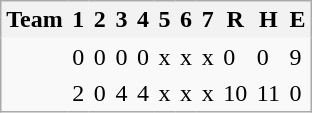<table class="wikitable">
<tr>
<th style="border-style: none none none none;">Team</th>
<th style="border-style: none none none none;">1</th>
<th style="border-style: none none none none;">2</th>
<th style="border-style: none none none none;">3</th>
<th style="border-style: none none none none;">4</th>
<th style="border-style: none none none none;">5</th>
<th style="border-style: none none none none;">6</th>
<th style="border-style: none none none none;">7</th>
<th style="border-style: none none none none;">R</th>
<th style="border-style: none none none none;">H</th>
<th style="border-style: none none none none;">E</th>
</tr>
<tr>
<td style="border-style: none none none none;"></td>
<td style="border-style: none none none none;">0</td>
<td style="border-style: none none none none;">0</td>
<td style="border-style: none none none none;">0</td>
<td style="border-style: none none none none;">0</td>
<td style="border-style: none none none none;">x</td>
<td style="border-style: none none none none;">x</td>
<td style="border-style: none none none none;">x</td>
<td style="border-style: none none none none;">0</td>
<td style="border-style: none none none none;">0</td>
<td style="border-style: none none none none;">9</td>
</tr>
<tr>
<td style="border-style: none none none none;"></td>
<td style="border-style: none none none none;">2</td>
<td style="border-style: none none none none;">0</td>
<td style="border-style: none none none none;">4</td>
<td style="border-style: none none none none;">4</td>
<td style="border-style: none none none none;">x</td>
<td style="border-style: none none none none;">x</td>
<td style="border-style: none none none none;">x</td>
<td style="border-style: none none none none;">10</td>
<td style="border-style: none none none none;">11</td>
<td style="border-style: none none none none;">0</td>
</tr>
</table>
